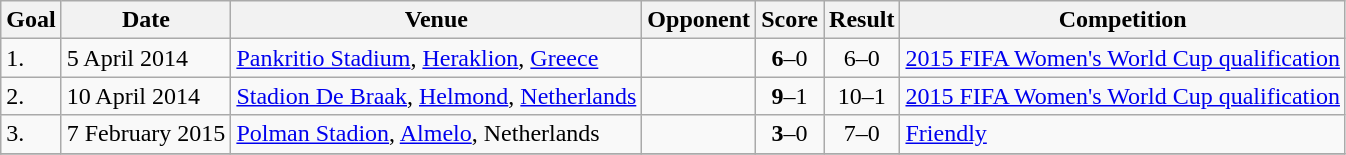<table class="wikitable">
<tr>
<th>Goal</th>
<th>Date</th>
<th>Venue</th>
<th>Opponent</th>
<th>Score</th>
<th>Result</th>
<th>Competition</th>
</tr>
<tr>
<td>1.</td>
<td>5 April 2014</td>
<td><a href='#'>Pankritio Stadium</a>, <a href='#'>Heraklion</a>, <a href='#'>Greece</a></td>
<td></td>
<td align=center><strong>6</strong>–0</td>
<td align=center>6–0</td>
<td><a href='#'>2015 FIFA Women's World Cup qualification</a></td>
</tr>
<tr>
<td>2.</td>
<td>10 April 2014</td>
<td><a href='#'>Stadion De Braak</a>, <a href='#'>Helmond</a>, <a href='#'>Netherlands</a></td>
<td></td>
<td align=center><strong>9</strong>–1</td>
<td align=center>10–1</td>
<td><a href='#'>2015 FIFA Women's World Cup qualification</a></td>
</tr>
<tr>
<td>3.</td>
<td>7 February 2015</td>
<td><a href='#'>Polman Stadion</a>, <a href='#'>Almelo</a>, Netherlands</td>
<td></td>
<td align=center><strong>3</strong>–0</td>
<td align=center>7–0</td>
<td><a href='#'>Friendly</a></td>
</tr>
<tr>
</tr>
</table>
